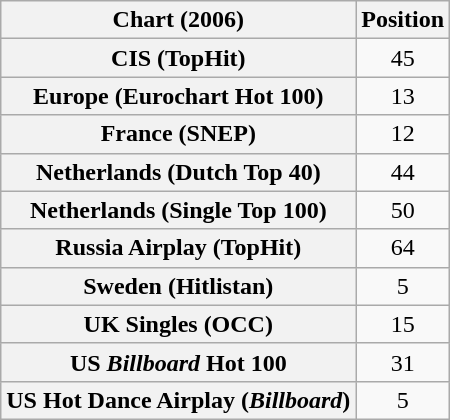<table class="wikitable sortable plainrowheaders" style="text-align:center">
<tr>
<th>Chart (2006)</th>
<th>Position</th>
</tr>
<tr>
<th scope="row">CIS (TopHit)</th>
<td>45</td>
</tr>
<tr>
<th scope="row">Europe (Eurochart Hot 100)</th>
<td>13</td>
</tr>
<tr>
<th scope="row">France (SNEP)</th>
<td>12</td>
</tr>
<tr>
<th scope="row">Netherlands (Dutch Top 40)</th>
<td>44</td>
</tr>
<tr>
<th scope="row">Netherlands (Single Top 100)</th>
<td>50</td>
</tr>
<tr>
<th scope="row">Russia Airplay (TopHit)</th>
<td>64</td>
</tr>
<tr>
<th scope="row">Sweden (Hitlistan)</th>
<td>5</td>
</tr>
<tr>
<th scope="row">UK Singles (OCC)</th>
<td>15</td>
</tr>
<tr>
<th scope="row">US <em>Billboard</em> Hot 100</th>
<td>31</td>
</tr>
<tr>
<th scope="row">US Hot Dance Airplay (<em>Billboard</em>)</th>
<td>5</td>
</tr>
</table>
